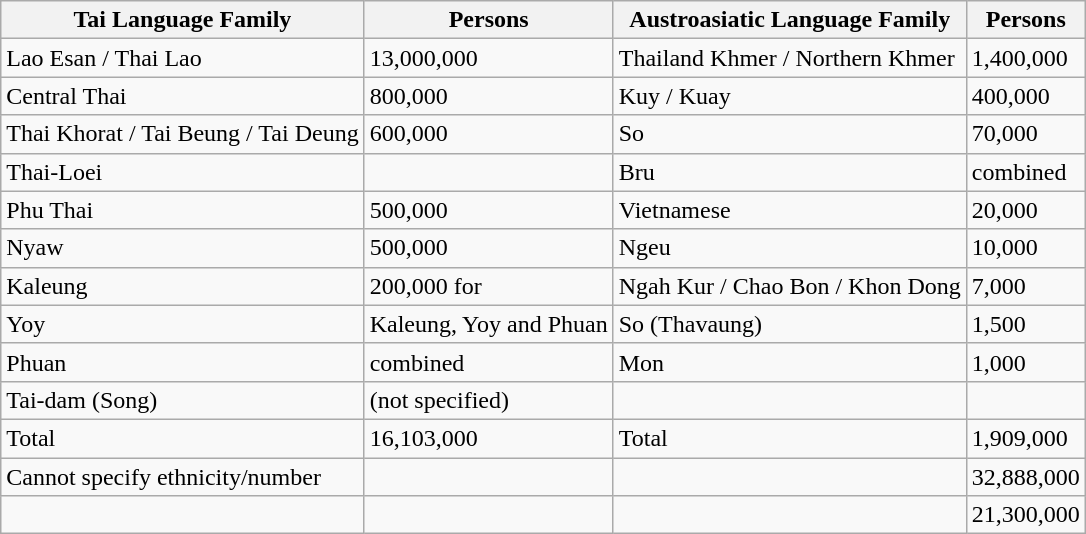<table class="wikitable sortable">
<tr>
<th>Tai Language Family</th>
<th>Persons</th>
<th>Austroasiatic Language Family</th>
<th>Persons</th>
</tr>
<tr>
<td>Lao Esan / Thai Lao</td>
<td>13,000,000</td>
<td>Thailand Khmer / Northern Khmer</td>
<td>1,400,000</td>
</tr>
<tr>
<td>Central Thai</td>
<td>800,000</td>
<td>Kuy / Kuay</td>
<td>400,000</td>
</tr>
<tr>
<td>Thai Khorat / Tai Beung / Tai Deung</td>
<td>600,000</td>
<td>So</td>
<td>70,000</td>
</tr>
<tr>
<td>Thai-Loei</td>
<td></td>
<td>Bru</td>
<td>combined</td>
</tr>
<tr>
<td>Phu Thai</td>
<td>500,000</td>
<td>Vietnamese</td>
<td>20,000</td>
</tr>
<tr>
<td>Nyaw</td>
<td>500,000</td>
<td>Ngeu</td>
<td>10,000</td>
</tr>
<tr>
<td>Kaleung</td>
<td>200,000 for</td>
<td>Ngah Kur / Chao Bon / Khon Dong</td>
<td>7,000</td>
</tr>
<tr>
<td>Yoy</td>
<td>Kaleung, Yoy and Phuan</td>
<td>So (Thavaung)</td>
<td>1,500</td>
</tr>
<tr>
<td>Phuan</td>
<td>combined</td>
<td>Mon</td>
<td>1,000</td>
</tr>
<tr>
<td>Tai-dam (Song)</td>
<td>(not specified)</td>
<td></td>
<td></td>
</tr>
<tr>
<td>Total</td>
<td>16,103,000</td>
<td>Total</td>
<td>1,909,000</td>
</tr>
<tr>
<td>Cannot specify ethnicity/number</td>
<td></td>
<td></td>
<td>32,888,000</td>
</tr>
<tr>
<td></td>
<td></td>
<td></td>
<td>21,300,000</td>
</tr>
</table>
